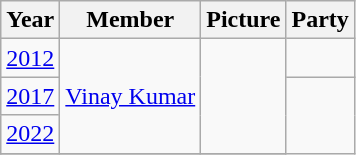<table class="wikitable sortable">
<tr>
<th>Year</th>
<th>Member</th>
<th>Picture</th>
<th colspan="2">Party</th>
</tr>
<tr>
<td><a href='#'>2012</a></td>
<td rowspan=3><a href='#'>Vinay Kumar</a></td>
<td rowspan=3></td>
<td></td>
</tr>
<tr>
<td><a href='#'>2017</a></td>
</tr>
<tr>
<td><a href='#'>2022</a></td>
</tr>
<tr>
</tr>
</table>
